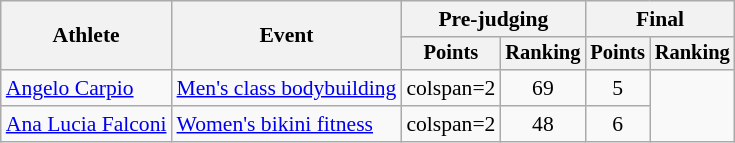<table class=wikitable style="font-size:90%">
<tr>
<th rowspan="2">Athlete</th>
<th rowspan="2">Event</th>
<th colspan="2">Pre-judging</th>
<th colspan="2">Final</th>
</tr>
<tr style="font-size:95%">
<th>Points</th>
<th>Ranking</th>
<th>Points</th>
<th>Ranking</th>
</tr>
<tr align=center>
<td align=left><a href='#'>Angelo Carpio</a></td>
<td align=left><a href='#'>Men's class bodybuilding</a></td>
<td>colspan=2 </td>
<td>69</td>
<td>5</td>
</tr>
<tr align=center>
<td align=left><a href='#'>Ana Lucia Falconi</a></td>
<td align=left><a href='#'>Women's bikini fitness</a></td>
<td>colspan=2 </td>
<td>48</td>
<td>6</td>
</tr>
</table>
